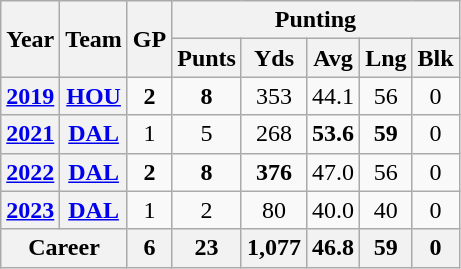<table class="wikitable" style="text-align:center;">
<tr>
<th rowspan="2">Year</th>
<th rowspan="2">Team</th>
<th rowspan="2">GP</th>
<th colspan="5">Punting</th>
</tr>
<tr>
<th>Punts</th>
<th>Yds</th>
<th>Avg</th>
<th>Lng</th>
<th>Blk</th>
</tr>
<tr>
<th><a href='#'>2019</a></th>
<th><a href='#'>HOU</a></th>
<td><strong>2</strong></td>
<td><strong>8</strong></td>
<td>353</td>
<td>44.1</td>
<td>56</td>
<td>0</td>
</tr>
<tr>
<th><a href='#'>2021</a></th>
<th><a href='#'>DAL</a></th>
<td>1</td>
<td>5</td>
<td>268</td>
<td><strong>53.6</strong></td>
<td><strong>59</strong></td>
<td>0</td>
</tr>
<tr>
<th><a href='#'>2022</a></th>
<th><a href='#'>DAL</a></th>
<td><strong>2</strong></td>
<td><strong>8</strong></td>
<td><strong>376</strong></td>
<td>47.0</td>
<td>56</td>
<td>0</td>
</tr>
<tr>
<th><a href='#'>2023</a></th>
<th><a href='#'>DAL</a></th>
<td>1</td>
<td>2</td>
<td>80</td>
<td>40.0</td>
<td>40</td>
<td>0</td>
</tr>
<tr>
<th colspan="2">Career</th>
<th>6</th>
<th>23</th>
<th>1,077</th>
<th>46.8</th>
<th>59</th>
<th>0</th>
</tr>
</table>
